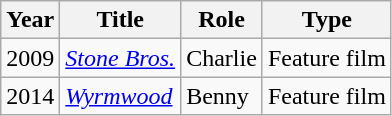<table class="wikitable">
<tr>
<th>Year</th>
<th>Title</th>
<th>Role</th>
<th>Type</th>
</tr>
<tr>
<td>2009</td>
<td><em><a href='#'>Stone Bros.</a></em></td>
<td>Charlie</td>
<td>Feature film</td>
</tr>
<tr>
<td>2014</td>
<td><em><a href='#'>Wyrmwood</a></em></td>
<td>Benny</td>
<td>Feature film</td>
</tr>
</table>
